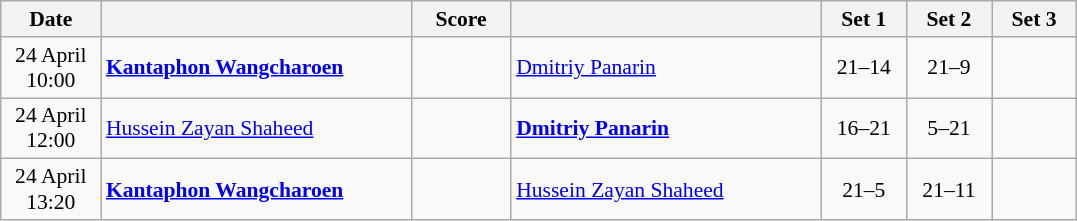<table class="wikitable" style="text-align: center; font-size:90% ">
<tr>
<th width="60">Date</th>
<th align="right" width="200"></th>
<th width="60">Score</th>
<th align="left" width="200"></th>
<th width="50">Set 1</th>
<th width="50">Set 2</th>
<th width="50">Set 3</th>
</tr>
<tr>
<td>24 April 10:00</td>
<td align="left"><strong> <a href='#'>Kantaphon Wangcharoen</a></strong></td>
<td align="center"></td>
<td align="left"> <a href='#'>Dmitriy Panarin</a></td>
<td>21–14</td>
<td>21–9</td>
<td></td>
</tr>
<tr>
<td>24 April 12:00</td>
<td align="left"> <a href='#'>Hussein Zayan Shaheed</a></td>
<td align="center"></td>
<td align="left"><strong> <a href='#'>Dmitriy Panarin</a></strong></td>
<td>16–21</td>
<td>5–21</td>
<td></td>
</tr>
<tr>
<td>24 April 13:20</td>
<td align="left"><strong> <a href='#'>Kantaphon Wangcharoen</a></strong></td>
<td align="center"></td>
<td align="left"> <a href='#'>Hussein Zayan Shaheed</a></td>
<td>21–5</td>
<td>21–11</td>
<td></td>
</tr>
</table>
